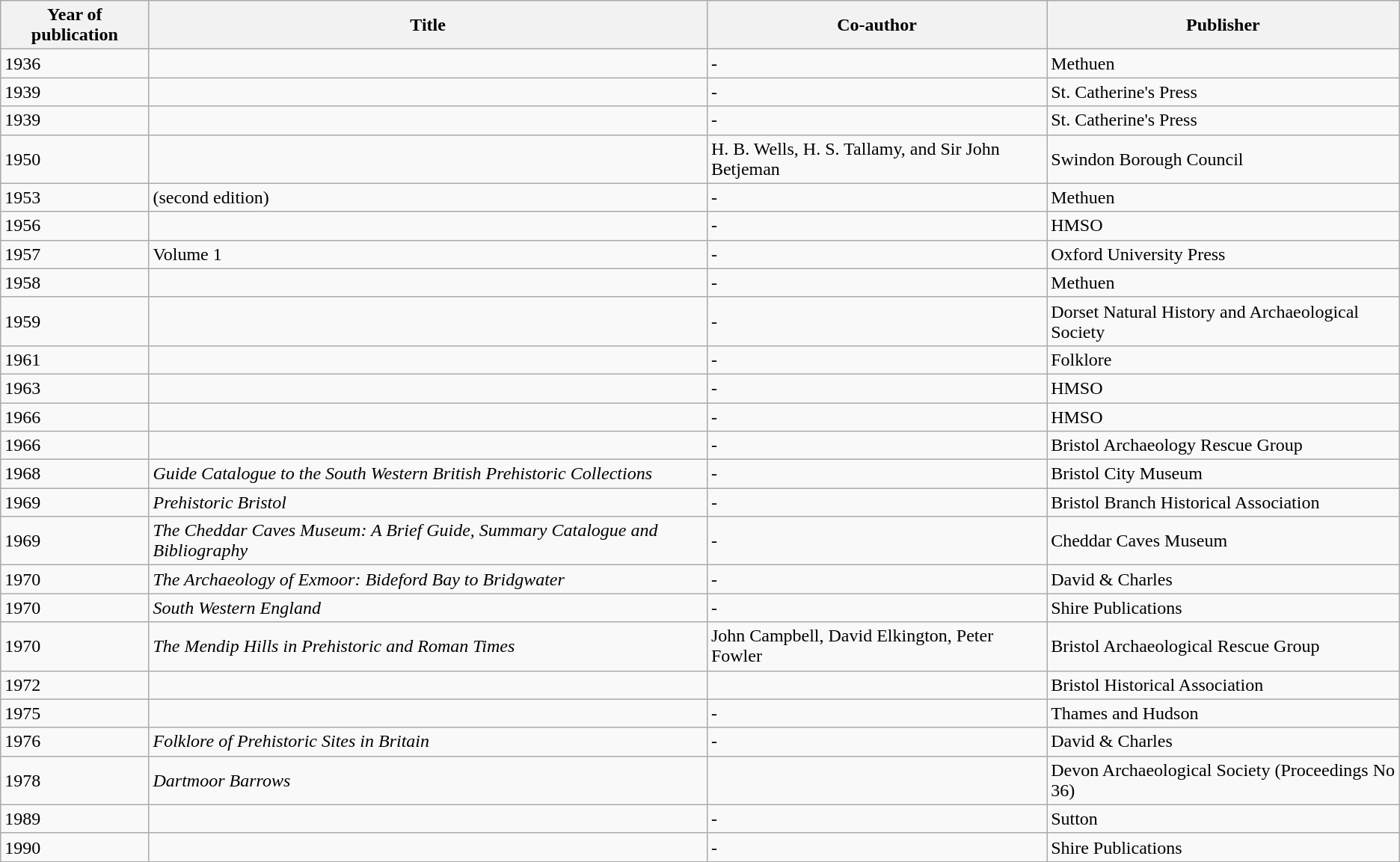<table class="wikitable sortable">
<tr>
<th>Year of publication</th>
<th>Title</th>
<th>Co-author</th>
<th>Publisher</th>
</tr>
<tr>
<td>1936</td>
<td></td>
<td>-</td>
<td>Methuen</td>
</tr>
<tr>
<td>1939</td>
<td></td>
<td>-</td>
<td>St. Catherine's Press</td>
</tr>
<tr>
<td>1939</td>
<td></td>
<td>-</td>
<td>St. Catherine's Press</td>
</tr>
<tr>
<td>1950</td>
<td></td>
<td>H. B. Wells, H. S. Tallamy, and Sir John Betjeman</td>
<td>Swindon Borough Council</td>
</tr>
<tr>
<td>1953</td>
<td> (second edition)</td>
<td>-</td>
<td>Methuen</td>
</tr>
<tr>
<td>1956</td>
<td></td>
<td>-</td>
<td>HMSO</td>
</tr>
<tr>
<td>1957</td>
<td> Volume 1</td>
<td>-</td>
<td>Oxford University Press</td>
</tr>
<tr>
<td>1958</td>
<td></td>
<td>-</td>
<td>Methuen</td>
</tr>
<tr>
<td>1959</td>
<td></td>
<td>-</td>
<td>Dorset Natural History and Archaeological Society</td>
</tr>
<tr>
<td>1961</td>
<td></td>
<td>-</td>
<td>Folklore</td>
</tr>
<tr>
<td>1963</td>
<td></td>
<td>-</td>
<td>HMSO</td>
</tr>
<tr>
<td>1966</td>
<td></td>
<td>-</td>
<td>HMSO</td>
</tr>
<tr>
<td>1966</td>
<td></td>
<td>-</td>
<td>Bristol Archaeology Rescue Group</td>
</tr>
<tr>
<td>1968</td>
<td><em>Guide Catalogue to the South Western British Prehistoric Collections</em></td>
<td>-</td>
<td>Bristol City Museum</td>
</tr>
<tr>
<td>1969</td>
<td><em>Prehistoric Bristol</em></td>
<td>-</td>
<td>Bristol Branch Historical Association</td>
</tr>
<tr>
<td>1969</td>
<td><em>The Cheddar Caves Museum: A Brief Guide, Summary Catalogue and Bibliography</em></td>
<td>-</td>
<td>Cheddar Caves Museum</td>
</tr>
<tr>
<td>1970</td>
<td><em>The Archaeology of Exmoor: Bideford Bay to Bridgwater</em></td>
<td>-</td>
<td>David & Charles</td>
</tr>
<tr>
<td>1970</td>
<td><em>South Western England</em></td>
<td>-</td>
<td>Shire Publications</td>
</tr>
<tr>
<td>1970</td>
<td><em>The Mendip Hills in Prehistoric and Roman Times</em></td>
<td>John Campbell, David Elkington, Peter Fowler</td>
<td>Bristol Archaeological Rescue Group</td>
</tr>
<tr>
<td>1972</td>
<td></td>
<td></td>
<td>Bristol Historical Association</td>
</tr>
<tr>
<td>1975</td>
<td></td>
<td>-</td>
<td>Thames and Hudson</td>
</tr>
<tr>
<td>1976</td>
<td><em>Folklore of Prehistoric Sites in Britain</em></td>
<td>-</td>
<td>David & Charles</td>
</tr>
<tr>
<td>1978</td>
<td><em>Dartmoor Barrows</em></td>
<td></td>
<td>Devon Archaeological Society (Proceedings No 36)</td>
</tr>
<tr>
<td>1989</td>
<td></td>
<td>-</td>
<td>Sutton</td>
</tr>
<tr>
<td>1990</td>
<td></td>
<td>-</td>
<td>Shire Publications</td>
</tr>
</table>
